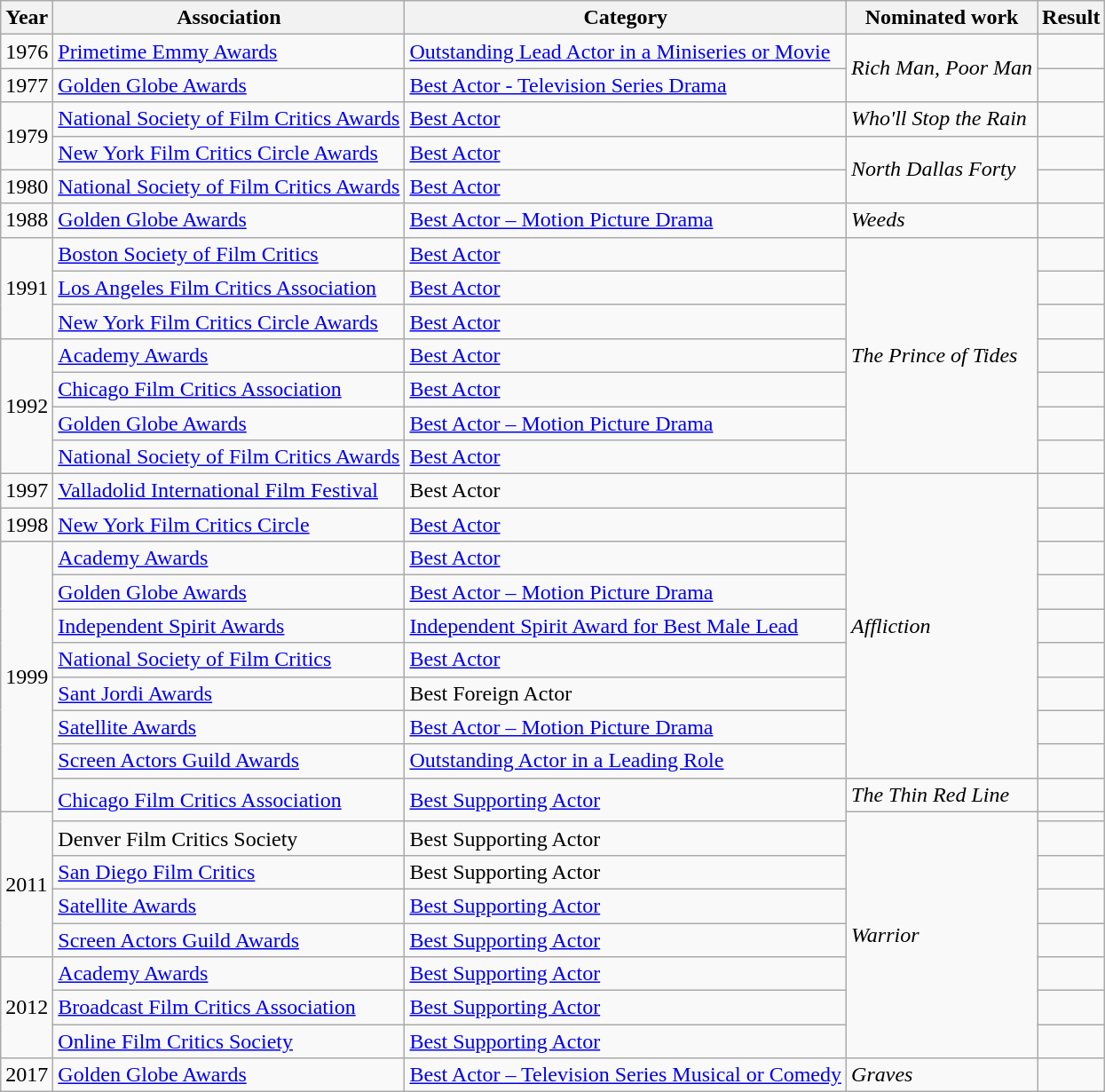<table class="wikitable sortable">
<tr>
<th>Year</th>
<th>Association</th>
<th>Category</th>
<th>Nominated work</th>
<th>Result</th>
</tr>
<tr>
<td>1976</td>
<td><a href='#'>Primetime Emmy Awards</a></td>
<td><a href='#'>Outstanding Lead Actor in a Miniseries or Movie</a></td>
<td rowspan="2"><em>Rich Man, Poor Man</em></td>
<td></td>
</tr>
<tr>
<td>1977</td>
<td><a href='#'>Golden Globe Awards</a></td>
<td><a href='#'>Best Actor - Television Series Drama</a></td>
<td></td>
</tr>
<tr>
<td rowspan="2">1979</td>
<td><a href='#'>National Society of Film Critics Awards</a></td>
<td><a href='#'>Best Actor</a></td>
<td><em>Who'll Stop the Rain</em></td>
<td></td>
</tr>
<tr>
<td><a href='#'>New York Film Critics Circle Awards</a></td>
<td><a href='#'>Best Actor</a></td>
<td rowspan="2"><em>North Dallas Forty</em></td>
<td></td>
</tr>
<tr>
<td>1980</td>
<td><a href='#'>National Society of Film Critics Awards</a></td>
<td><a href='#'>Best Actor</a></td>
<td></td>
</tr>
<tr>
<td>1988</td>
<td><a href='#'>Golden Globe Awards</a></td>
<td><a href='#'>Best Actor – Motion Picture Drama</a></td>
<td><em>Weeds</em></td>
<td></td>
</tr>
<tr>
<td rowspan="3">1991</td>
<td><a href='#'>Boston Society of Film Critics</a></td>
<td><a href='#'>Best Actor</a></td>
<td rowspan="7"><em>The Prince of Tides</em></td>
<td></td>
</tr>
<tr>
<td><a href='#'>Los Angeles Film Critics Association</a></td>
<td><a href='#'>Best Actor</a></td>
<td></td>
</tr>
<tr>
<td><a href='#'>New York Film Critics Circle Awards</a></td>
<td><a href='#'>Best Actor</a></td>
<td></td>
</tr>
<tr>
<td rowspan="4">1992</td>
<td><a href='#'>Academy Awards</a></td>
<td><a href='#'>Best Actor</a></td>
<td></td>
</tr>
<tr>
<td><a href='#'>Chicago Film Critics Association</a></td>
<td><a href='#'>Best Actor</a></td>
<td></td>
</tr>
<tr>
<td><a href='#'>Golden Globe Awards</a></td>
<td><a href='#'>Best Actor – Motion Picture Drama</a></td>
<td></td>
</tr>
<tr>
<td><a href='#'>National Society of Film Critics Awards</a></td>
<td><a href='#'>Best Actor</a></td>
<td></td>
</tr>
<tr>
<td>1997</td>
<td><a href='#'>Valladolid International Film Festival</a></td>
<td>Best Actor</td>
<td rowspan="9"><em>Affliction</em></td>
<td></td>
</tr>
<tr>
<td>1998</td>
<td><a href='#'>New York Film Critics Circle</a></td>
<td><a href='#'>Best Actor</a></td>
<td></td>
</tr>
<tr>
<td rowspan="8">1999</td>
<td><a href='#'>Academy Awards</a></td>
<td><a href='#'>Best Actor</a></td>
<td></td>
</tr>
<tr>
<td><a href='#'>Golden Globe Awards</a></td>
<td><a href='#'>Best Actor – Motion Picture Drama</a></td>
<td></td>
</tr>
<tr>
<td><a href='#'>Independent Spirit Awards</a></td>
<td><a href='#'>Independent Spirit Award for Best Male Lead</a></td>
<td></td>
</tr>
<tr>
<td><a href='#'>National Society of Film Critics</a></td>
<td><a href='#'>Best Actor</a></td>
<td></td>
</tr>
<tr>
<td><a href='#'>Sant Jordi Awards</a></td>
<td>Best Foreign Actor</td>
<td></td>
</tr>
<tr>
<td><a href='#'>Satellite Awards</a></td>
<td><a href='#'>Best Actor – Motion Picture Drama</a></td>
<td></td>
</tr>
<tr>
<td><a href='#'>Screen Actors Guild Awards</a></td>
<td><a href='#'>Outstanding Actor in a Leading Role</a></td>
<td></td>
</tr>
<tr>
<td rowspan="2"><a href='#'>Chicago Film Critics Association</a></td>
<td rowspan="2"><a href='#'>Best Supporting Actor</a></td>
<td><em>The Thin Red Line</em></td>
<td></td>
</tr>
<tr>
<td rowspan="5">2011</td>
<td rowspan="8"><em>Warrior</em></td>
<td></td>
</tr>
<tr>
<td>Denver Film Critics Society</td>
<td>Best Supporting Actor</td>
<td></td>
</tr>
<tr>
<td><a href='#'>San Diego Film Critics</a></td>
<td>Best Supporting Actor</td>
<td></td>
</tr>
<tr>
<td><a href='#'>Satellite Awards</a></td>
<td><a href='#'>Best Supporting Actor</a></td>
<td></td>
</tr>
<tr>
<td><a href='#'>Screen Actors Guild Awards</a></td>
<td><a href='#'>Best Supporting Actor</a></td>
<td></td>
</tr>
<tr>
<td rowspan="3">2012</td>
<td><a href='#'>Academy Awards</a></td>
<td><a href='#'>Best Supporting Actor</a></td>
<td></td>
</tr>
<tr>
<td><a href='#'>Broadcast Film Critics Association</a></td>
<td><a href='#'>Best Supporting Actor</a></td>
<td></td>
</tr>
<tr>
<td><a href='#'>Online Film Critics Society</a></td>
<td><a href='#'>Best Supporting Actor</a></td>
<td></td>
</tr>
<tr>
<td>2017</td>
<td><a href='#'>Golden Globe Awards</a></td>
<td><a href='#'>Best Actor – Television Series Musical or Comedy</a></td>
<td><em>Graves</em></td>
<td></td>
</tr>
</table>
